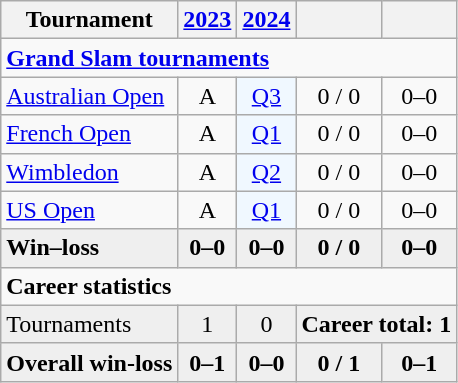<table class="wikitable" style="text-align:center">
<tr>
<th>Tournament</th>
<th><a href='#'>2023</a></th>
<th><a href='#'>2024</a></th>
<th></th>
<th></th>
</tr>
<tr>
<td colspan="6" align="left"><strong><a href='#'>Grand Slam tournaments</a></strong></td>
</tr>
<tr>
<td align="left"><a href='#'>Australian Open</a></td>
<td>A</td>
<td bgcolor=f0f8ff><a href='#'>Q3</a></td>
<td>0 / 0</td>
<td>0–0</td>
</tr>
<tr>
<td align="left"><a href='#'>French Open</a></td>
<td>A</td>
<td bgcolor=f0f8ff><a href='#'>Q1</a></td>
<td>0 / 0</td>
<td>0–0</td>
</tr>
<tr>
<td align="left"><a href='#'>Wimbledon</a></td>
<td>A</td>
<td bgcolor=f0f8ff><a href='#'>Q2</a></td>
<td>0 / 0</td>
<td>0–0</td>
</tr>
<tr>
<td align="left"><a href='#'>US Open</a></td>
<td>A</td>
<td bgcolor=f0f8ff><a href='#'>Q1</a></td>
<td>0 / 0</td>
<td>0–0</td>
</tr>
<tr style="background:#efefef;font-weight:bold">
<td align="left">Win–loss</td>
<td>0–0</td>
<td>0–0</td>
<td>0 / 0</td>
<td>0–0</td>
</tr>
<tr>
<td colspan="6" align="left"><strong>Career statistics</strong></td>
</tr>
<tr bgcolor="efefef">
<td align="left">Tournaments</td>
<td>1</td>
<td>0</td>
<td colspan="3"><strong>Career total: 1</strong></td>
</tr>
<tr style="background:#efefef;font-weight:bold">
<td align="left">Overall win-loss</td>
<td>0–1</td>
<td>0–0</td>
<td>0 / 1</td>
<td>0–1</td>
</tr>
</table>
